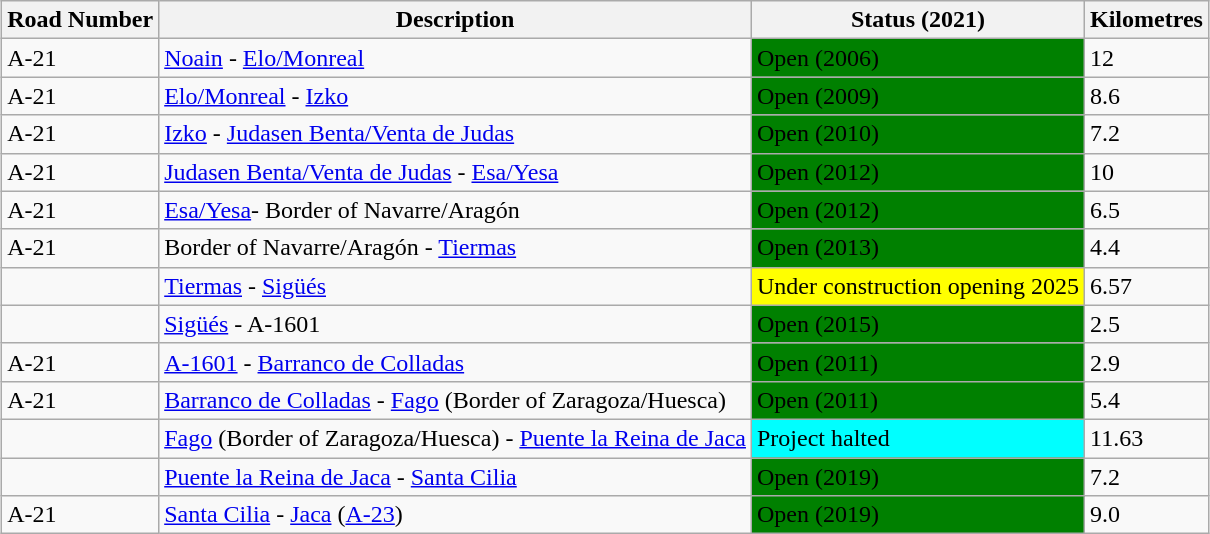<table class="wikitable" style="margin:1em auto;">
<tr>
<th>Road Number</th>
<th>Description</th>
<th>Status (2021)</th>
<th>Kilometres</th>
</tr>
<tr --->
<td>A-21</td>
<td><a href='#'>Noain</a> - <a href='#'>Elo/Monreal</a></td>
<td bgcolor="green">Open (2006)</td>
<td>12</td>
</tr>
<tr --->
<td>A-21</td>
<td><a href='#'>Elo/Monreal</a> - <a href='#'>Izko</a></td>
<td bgcolor=green>Open (2009)</td>
<td>8.6</td>
</tr>
<tr --->
<td>A-21</td>
<td><a href='#'>Izko</a> - <a href='#'>Judasen Benta/Venta de Judas</a></td>
<td bgcolor=green>Open (2010)</td>
<td>7.2</td>
</tr>
<tr --->
<td>A-21</td>
<td><a href='#'>Judasen Benta/Venta de Judas</a> - <a href='#'>Esa/Yesa</a></td>
<td bgcolor=green>Open (2012)</td>
<td>10</td>
</tr>
<tr --->
<td>A-21</td>
<td><a href='#'>Esa/Yesa</a>- Border of Navarre/Aragón</td>
<td bgcolor=green>Open (2012)</td>
<td>6.5</td>
</tr>
<tr --->
<td>A-21</td>
<td>Border of Navarre/Aragón - <a href='#'>Tiermas</a></td>
<td bgcolor=green>Open (2013)</td>
<td>4.4</td>
</tr>
<tr --->
<td></td>
<td><a href='#'>Tiermas</a> - <a href='#'>Sigüés</a></td>
<td bgcolor=yellow>Under construction opening 2025</td>
<td>6.57</td>
</tr>
<tr --->
<td></td>
<td><a href='#'>Sigüés</a>  - A-1601</td>
<td bgcolor=green>Open (2015)</td>
<td>2.5</td>
</tr>
<tr --->
<td>A-21</td>
<td><a href='#'>A-1601</a>  - <a href='#'>Barranco de Colladas</a></td>
<td bgcolor=green>Open (2011)</td>
<td>2.9</td>
</tr>
<tr --->
<td>A-21</td>
<td><a href='#'>Barranco de Colladas</a> - <a href='#'>Fago</a> (Border of Zaragoza/Huesca)</td>
<td bgcolor=green>Open (2011)</td>
<td>5.4</td>
</tr>
<tr --->
<td></td>
<td><a href='#'>Fago</a> (Border of Zaragoza/Huesca) - <a href='#'>Puente la Reina de Jaca</a></td>
<td bgcolor=cyan>Project halted</td>
<td>11.63</td>
</tr>
<tr --->
<td></td>
<td><a href='#'>Puente la Reina de Jaca</a> - <a href='#'>Santa Cilia</a></td>
<td bgcolor=Green>Open (2019)</td>
<td>7.2</td>
</tr>
<tr --->
<td>A-21</td>
<td><a href='#'>Santa Cilia</a> - <a href='#'>Jaca</a> (<a href='#'>A-23</a>)</td>
<td bgcolor=green>Open (2019)</td>
<td>9.0</td>
</tr>
</table>
